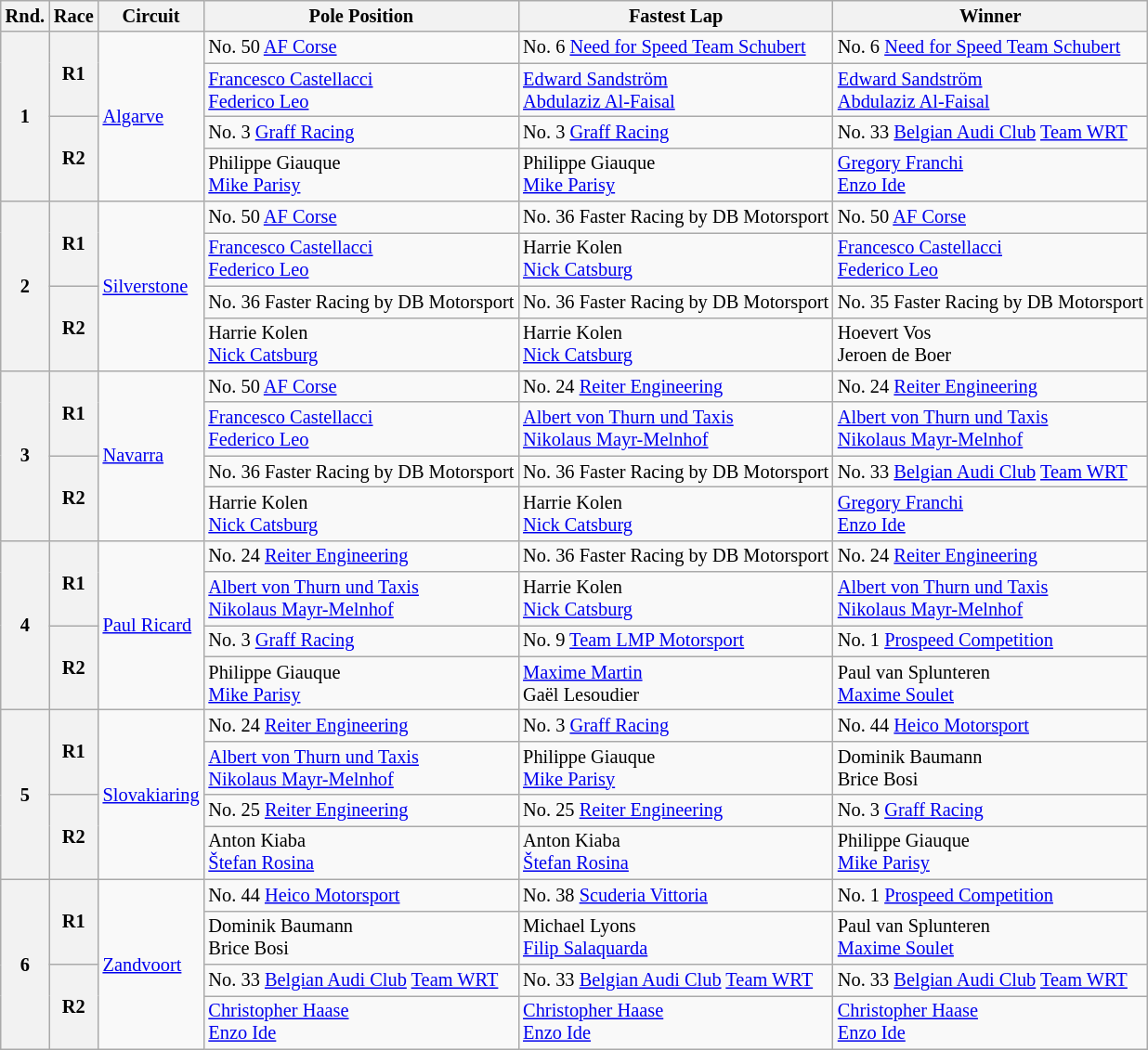<table class="wikitable" style="font-size: 85%;">
<tr>
<th Round>Rnd.</th>
<th>Race</th>
<th>Circuit</th>
<th>Pole Position</th>
<th>Fastest Lap</th>
<th>Winner</th>
</tr>
<tr>
<th rowspan=4>1</th>
<th rowspan=2>R1</th>
<td rowspan=4><a href='#'>Algarve</a></td>
<td> No. 50 <a href='#'>AF Corse</a></td>
<td> No. 6 <a href='#'>Need for Speed Team Schubert</a></td>
<td> No. 6 <a href='#'>Need for Speed Team Schubert</a></td>
</tr>
<tr>
<td> <a href='#'>Francesco Castellacci</a><br> <a href='#'>Federico Leo</a></td>
<td> <a href='#'>Edward Sandström</a><br> <a href='#'>Abdulaziz Al-Faisal</a></td>
<td> <a href='#'>Edward Sandström</a><br> <a href='#'>Abdulaziz Al-Faisal</a></td>
</tr>
<tr>
<th rowspan=2>R2</th>
<td> No. 3 <a href='#'>Graff Racing</a></td>
<td> No. 3 <a href='#'>Graff Racing</a></td>
<td> No. 33 <a href='#'>Belgian Audi Club</a> <a href='#'>Team WRT</a></td>
</tr>
<tr>
<td> Philippe Giauque<br> <a href='#'>Mike Parisy</a></td>
<td> Philippe Giauque<br> <a href='#'>Mike Parisy</a></td>
<td> <a href='#'>Gregory Franchi</a><br> <a href='#'>Enzo Ide</a></td>
</tr>
<tr>
<th rowspan=4>2</th>
<th rowspan=2>R1</th>
<td rowspan=4><a href='#'>Silverstone</a></td>
<td> No. 50 <a href='#'>AF Corse</a></td>
<td> No. 36 Faster Racing by DB Motorsport</td>
<td> No. 50 <a href='#'>AF Corse</a></td>
</tr>
<tr>
<td> <a href='#'>Francesco Castellacci</a><br> <a href='#'>Federico Leo</a></td>
<td> Harrie Kolen<br> <a href='#'>Nick Catsburg</a></td>
<td> <a href='#'>Francesco Castellacci</a><br> <a href='#'>Federico Leo</a></td>
</tr>
<tr>
<th rowspan=2>R2</th>
<td> No. 36 Faster Racing by DB Motorsport</td>
<td> No. 36 Faster Racing by DB Motorsport</td>
<td> No. 35 Faster Racing by DB Motorsport</td>
</tr>
<tr>
<td> Harrie Kolen<br> <a href='#'>Nick Catsburg</a></td>
<td> Harrie Kolen<br> <a href='#'>Nick Catsburg</a></td>
<td> Hoevert Vos<br> Jeroen de Boer</td>
</tr>
<tr>
<th rowspan=4>3</th>
<th rowspan=2>R1</th>
<td rowspan=4><a href='#'>Navarra</a></td>
<td> No. 50 <a href='#'>AF Corse</a></td>
<td> No. 24 <a href='#'>Reiter Engineering</a></td>
<td> No. 24 <a href='#'>Reiter Engineering</a></td>
</tr>
<tr>
<td> <a href='#'>Francesco Castellacci</a><br> <a href='#'>Federico Leo</a></td>
<td> <a href='#'>Albert von Thurn und Taxis</a><br> <a href='#'>Nikolaus Mayr-Melnhof</a></td>
<td> <a href='#'>Albert von Thurn und Taxis</a><br> <a href='#'>Nikolaus Mayr-Melnhof</a></td>
</tr>
<tr>
<th rowspan=2>R2</th>
<td> No. 36 Faster Racing by DB Motorsport</td>
<td> No. 36 Faster Racing by DB Motorsport</td>
<td> No. 33 <a href='#'>Belgian Audi Club</a> <a href='#'>Team WRT</a></td>
</tr>
<tr>
<td> Harrie Kolen<br> <a href='#'>Nick Catsburg</a></td>
<td> Harrie Kolen<br> <a href='#'>Nick Catsburg</a></td>
<td> <a href='#'>Gregory Franchi</a><br> <a href='#'>Enzo Ide</a></td>
</tr>
<tr>
<th rowspan=4>4</th>
<th rowspan=2>R1</th>
<td rowspan=4><a href='#'>Paul Ricard</a></td>
<td> No. 24 <a href='#'>Reiter Engineering</a></td>
<td> No. 36 Faster Racing by DB Motorsport</td>
<td> No. 24 <a href='#'>Reiter Engineering</a></td>
</tr>
<tr>
<td> <a href='#'>Albert von Thurn und Taxis</a><br> <a href='#'>Nikolaus Mayr-Melnhof</a></td>
<td> Harrie Kolen<br> <a href='#'>Nick Catsburg</a></td>
<td> <a href='#'>Albert von Thurn und Taxis</a><br> <a href='#'>Nikolaus Mayr-Melnhof</a></td>
</tr>
<tr>
<th rowspan=2>R2</th>
<td> No. 3 <a href='#'>Graff Racing</a></td>
<td> No. 9 <a href='#'>Team LMP Motorsport</a></td>
<td> No. 1 <a href='#'>Prospeed Competition</a></td>
</tr>
<tr>
<td> Philippe Giauque<br> <a href='#'>Mike Parisy</a></td>
<td> <a href='#'>Maxime Martin</a><br> Gaël Lesoudier</td>
<td> Paul van Splunteren<br> <a href='#'>Maxime Soulet</a></td>
</tr>
<tr>
<th rowspan=4>5</th>
<th rowspan=2>R1</th>
<td rowspan=4><a href='#'>Slovakiaring</a></td>
<td> No. 24 <a href='#'>Reiter Engineering</a></td>
<td> No. 3 <a href='#'>Graff Racing</a></td>
<td> No. 44 <a href='#'>Heico Motorsport</a></td>
</tr>
<tr>
<td> <a href='#'>Albert von Thurn und Taxis</a><br> <a href='#'>Nikolaus Mayr-Melnhof</a></td>
<td> Philippe Giauque<br> <a href='#'>Mike Parisy</a></td>
<td> Dominik Baumann<br> Brice Bosi</td>
</tr>
<tr>
<th rowspan=2>R2</th>
<td> No. 25 <a href='#'>Reiter Engineering</a></td>
<td> No. 25 <a href='#'>Reiter Engineering</a></td>
<td> No. 3 <a href='#'>Graff Racing</a></td>
</tr>
<tr>
<td> Anton Kiaba<br> <a href='#'>Štefan Rosina</a></td>
<td> Anton Kiaba<br> <a href='#'>Štefan Rosina</a></td>
<td> Philippe Giauque<br> <a href='#'>Mike Parisy</a></td>
</tr>
<tr>
<th rowspan=4>6</th>
<th rowspan=2>R1</th>
<td rowspan=4><a href='#'>Zandvoort</a></td>
<td> No. 44 <a href='#'>Heico Motorsport</a></td>
<td> No. 38 <a href='#'>Scuderia Vittoria</a></td>
<td> No. 1 <a href='#'>Prospeed Competition</a></td>
</tr>
<tr>
<td> Dominik Baumann<br> Brice Bosi</td>
<td> Michael Lyons<br> <a href='#'>Filip Salaquarda</a></td>
<td> Paul van Splunteren<br> <a href='#'>Maxime Soulet</a></td>
</tr>
<tr>
<th rowspan=2>R2</th>
<td> No. 33 <a href='#'>Belgian Audi Club</a> <a href='#'>Team WRT</a></td>
<td> No. 33 <a href='#'>Belgian Audi Club</a> <a href='#'>Team WRT</a></td>
<td> No. 33 <a href='#'>Belgian Audi Club</a> <a href='#'>Team WRT</a></td>
</tr>
<tr>
<td> <a href='#'>Christopher Haase</a><br> <a href='#'>Enzo Ide</a></td>
<td> <a href='#'>Christopher Haase</a><br> <a href='#'>Enzo Ide</a></td>
<td> <a href='#'>Christopher Haase</a><br> <a href='#'>Enzo Ide</a></td>
</tr>
</table>
